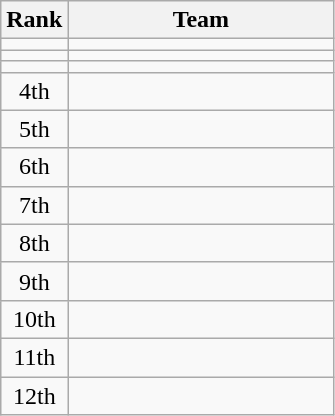<table class=wikitable style="text-align:center;">
<tr>
<th>Rank</th>
<th width=170>Team</th>
</tr>
<tr>
<td></td>
<td align=left></td>
</tr>
<tr>
<td></td>
<td align=left></td>
</tr>
<tr>
<td></td>
<td align=left></td>
</tr>
<tr>
<td>4th</td>
<td align=left></td>
</tr>
<tr>
<td>5th</td>
<td align=left></td>
</tr>
<tr>
<td>6th</td>
<td align=left></td>
</tr>
<tr>
<td>7th</td>
<td align=left></td>
</tr>
<tr>
<td>8th</td>
<td align=left></td>
</tr>
<tr>
<td>9th</td>
<td align=left></td>
</tr>
<tr>
<td>10th</td>
<td align=left></td>
</tr>
<tr>
<td>11th</td>
<td align=left></td>
</tr>
<tr>
<td>12th</td>
<td align=left></td>
</tr>
</table>
